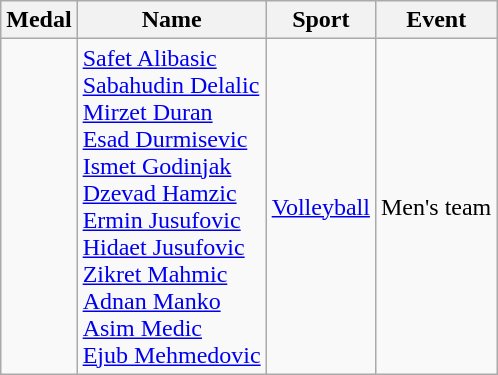<table class="wikitable">
<tr>
<th>Medal</th>
<th>Name</th>
<th>Sport</th>
<th>Event</th>
</tr>
<tr>
<td></td>
<td><a href='#'>Safet Alibasic</a><br> <a href='#'>Sabahudin Delalic</a><br> <a href='#'>Mirzet Duran</a><br> <a href='#'>Esad Durmisevic</a><br> <a href='#'>Ismet Godinjak</a><br> <a href='#'>Dzevad Hamzic</a><br> <a href='#'>Ermin Jusufovic</a><br> <a href='#'>Hidaet Jusufovic</a><br> <a href='#'>Zikret Mahmic</a><br> <a href='#'>Adnan Manko</a><br> <a href='#'>Asim Medic</a><br> <a href='#'>Ejub Mehmedovic</a></td>
<td><a href='#'>Volleyball</a></td>
<td>Men's team</td>
</tr>
</table>
